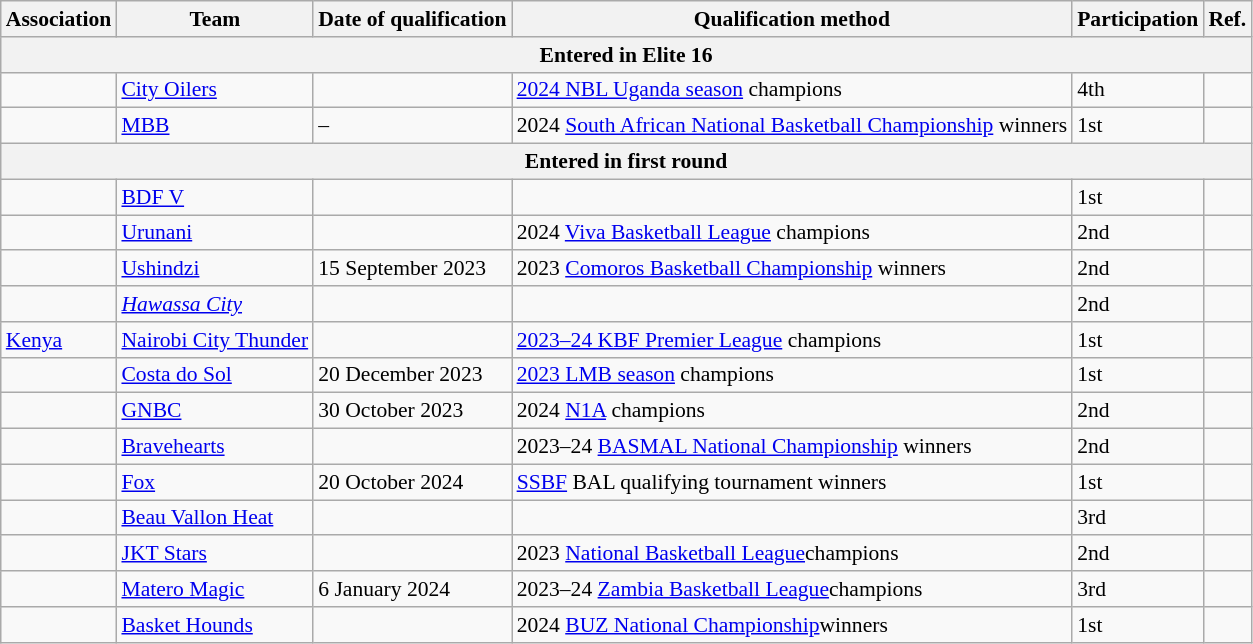<table class="wikitable" style="font-size:90%;">
<tr>
<th>Association</th>
<th>Team</th>
<th>Date of qualification</th>
<th>Qualification method</th>
<th>Participation</th>
<th>Ref.</th>
</tr>
<tr>
<th colspan="6">Entered in Elite 16</th>
</tr>
<tr>
<td></td>
<td><a href='#'>City Oilers</a></td>
<td></td>
<td><a href='#'>2024 NBL Uganda season</a> champions</td>
<td>4th</td>
<td></td>
</tr>
<tr>
<td></td>
<td><a href='#'>MBB</a></td>
<td>–</td>
<td>2024 <a href='#'>South African National Basketball Championship</a> winners</td>
<td>1st</td>
<td></td>
</tr>
<tr>
<th colspan="6">Entered in first round</th>
</tr>
<tr>
<td></td>
<td><a href='#'>BDF V</a></td>
<td></td>
<td></td>
<td>1st</td>
<td></td>
</tr>
<tr>
<td></td>
<td><a href='#'>Urunani</a></td>
<td></td>
<td>2024 <a href='#'>Viva Basketball League</a> champions</td>
<td>2nd</td>
<td></td>
</tr>
<tr>
<td></td>
<td><a href='#'>Ushindzi</a></td>
<td>15 September 2023</td>
<td>2023 <a href='#'>Comoros Basketball Championship</a> winners</td>
<td>2nd</td>
<td></td>
</tr>
<tr>
<td></td>
<td><em><a href='#'>Hawassa City</a> </em></td>
<td></td>
<td></td>
<td>2nd</td>
<td></td>
</tr>
<tr>
<td> <a href='#'>Kenya</a></td>
<td><a href='#'>Nairobi City Thunder</a></td>
<td></td>
<td><a href='#'>2023–24 KBF Premier League</a> champions</td>
<td>1st</td>
<td></td>
</tr>
<tr>
<td></td>
<td><a href='#'>Costa do Sol</a></td>
<td>20 December 2023</td>
<td><a href='#'>2023 LMB season</a> champions</td>
<td>1st</td>
<td></td>
</tr>
<tr>
<td></td>
<td><a href='#'>GNBC</a></td>
<td>30 October 2023</td>
<td>2024 <a href='#'>N1A</a> champions</td>
<td>2nd</td>
<td></td>
</tr>
<tr>
<td></td>
<td><a href='#'>Bravehearts</a></td>
<td></td>
<td>2023–24 <a href='#'>BASMAL National Championship</a> winners</td>
<td>2nd</td>
<td></td>
</tr>
<tr>
<td></td>
<td><a href='#'>Fox</a></td>
<td>20 October 2024</td>
<td><a href='#'>SSBF</a> BAL qualifying tournament winners</td>
<td>1st</td>
<td></td>
</tr>
<tr>
<td></td>
<td><a href='#'>Beau Vallon Heat</a></td>
<td></td>
<td></td>
<td>3rd</td>
<td></td>
</tr>
<tr>
<td></td>
<td><a href='#'>JKT Stars</a></td>
<td></td>
<td>2023 <a href='#'>National Basketball League</a>champions</td>
<td>2nd</td>
<td></td>
</tr>
<tr>
<td></td>
<td><a href='#'>Matero Magic</a></td>
<td>6 January 2024</td>
<td>2023–24 <a href='#'>Zambia Basketball League</a>champions</td>
<td>3rd</td>
<td></td>
</tr>
<tr>
<td></td>
<td><a href='#'>Basket Hounds</a></td>
<td></td>
<td>2024 <a href='#'>BUZ National Championship</a>winners</td>
<td>1st</td>
<td></td>
</tr>
</table>
